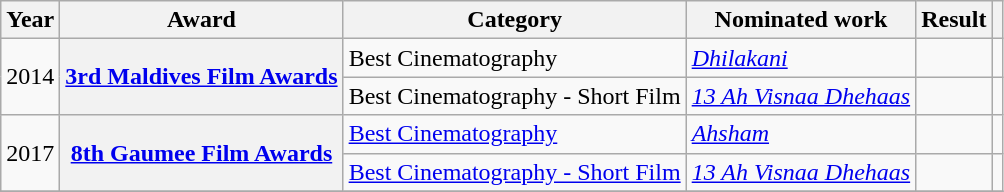<table class="wikitable plainrowheaders sortable">
<tr>
<th scope="col">Year</th>
<th scope="col">Award</th>
<th scope="col">Category</th>
<th scope="col">Nominated work</th>
<th scope="col">Result</th>
<th scope="col" class="unsortable"></th>
</tr>
<tr>
<td rowspan="2">2014</td>
<th scope="row" rowspan="2"><a href='#'>3rd Maldives Film Awards</a></th>
<td>Best Cinematography</td>
<td><em><a href='#'>Dhilakani</a></em></td>
<td></td>
<td style="text-align:center;"></td>
</tr>
<tr>
<td>Best Cinematography - Short Film</td>
<td><em><a href='#'>13 Ah Visnaa Dhehaas</a></em></td>
<td></td>
<td style="text-align:center;"></td>
</tr>
<tr>
<td rowspan="2">2017</td>
<th scope="row" rowspan="2"><a href='#'>8th Gaumee Film Awards</a></th>
<td><a href='#'>Best Cinematography</a></td>
<td><em><a href='#'>Ahsham</a></em></td>
<td></td>
<td style="text-align:center;"></td>
</tr>
<tr>
<td><a href='#'>Best Cinematography - Short Film</a></td>
<td><em><a href='#'>13 Ah Visnaa Dhehaas</a></em></td>
<td></td>
<td style="text-align:center;"></td>
</tr>
<tr>
</tr>
</table>
